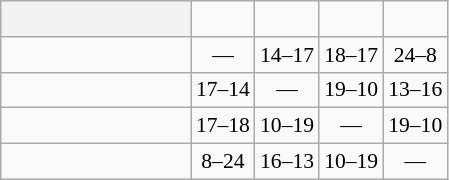<table class="wikitable" style="text-align:center; font-size:90%;">
<tr>
<th width=120> </th>
<td><strong></strong></td>
<td><strong></strong></td>
<td><strong></strong></td>
<td><strong></strong></td>
</tr>
<tr>
<td style="text-align:left;"></td>
<td>—</td>
<td>14–17</td>
<td>18–17</td>
<td>24–8</td>
</tr>
<tr>
<td style="text-align:left;"></td>
<td>17–14</td>
<td>—</td>
<td>19–10</td>
<td>13–16</td>
</tr>
<tr>
<td style="text-align:left;"></td>
<td>17–18</td>
<td>10–19</td>
<td>—</td>
<td>19–10</td>
</tr>
<tr>
<td style="text-align:left;"></td>
<td>8–24</td>
<td>16–13</td>
<td>10–19</td>
<td>—</td>
</tr>
</table>
